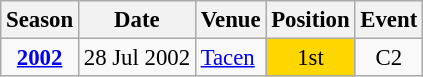<table class="wikitable" style="text-align:center; font-size:95%;">
<tr>
<th>Season</th>
<th>Date</th>
<th>Venue</th>
<th>Position</th>
<th>Event</th>
</tr>
<tr>
<td><strong><a href='#'>2002</a></strong></td>
<td align=right>28 Jul 2002</td>
<td align=left><a href='#'>Tacen</a></td>
<td bgcolor=gold>1st</td>
<td>C2</td>
</tr>
</table>
